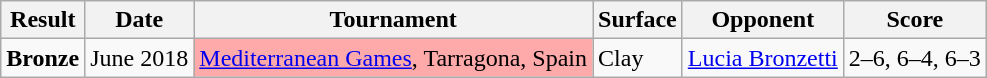<table class="sortable wikitable">
<tr>
<th>Result</th>
<th>Date</th>
<th>Tournament</th>
<th>Surface</th>
<th>Opponent</th>
<th class="unsortable">Score</th>
</tr>
<tr>
<td> <strong>Bronze</strong></td>
<td>June 2018</td>
<td style="background:#FFAAAA"><a href='#'>Mediterranean Games</a>, Tarragona, Spain</td>
<td>Clay</td>
<td> <a href='#'>Lucia Bronzetti</a></td>
<td>2–6, 6–4, 6–3</td>
</tr>
</table>
